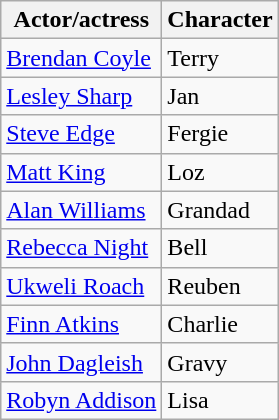<table class="wikitable">
<tr>
<th>Actor/actress</th>
<th>Character</th>
</tr>
<tr>
<td><a href='#'>Brendan Coyle</a></td>
<td>Terry</td>
</tr>
<tr>
<td><a href='#'>Lesley Sharp</a></td>
<td>Jan</td>
</tr>
<tr>
<td><a href='#'>Steve Edge</a></td>
<td>Fergie</td>
</tr>
<tr>
<td><a href='#'>Matt King</a></td>
<td>Loz</td>
</tr>
<tr>
<td><a href='#'>Alan Williams</a></td>
<td>Grandad</td>
</tr>
<tr>
<td><a href='#'>Rebecca Night</a></td>
<td>Bell</td>
</tr>
<tr>
<td><a href='#'>Ukweli Roach</a></td>
<td>Reuben</td>
</tr>
<tr>
<td><a href='#'>Finn Atkins</a></td>
<td>Charlie</td>
</tr>
<tr>
<td><a href='#'>John Dagleish</a></td>
<td>Gravy</td>
</tr>
<tr>
<td><a href='#'>Robyn Addison</a></td>
<td>Lisa</td>
</tr>
</table>
